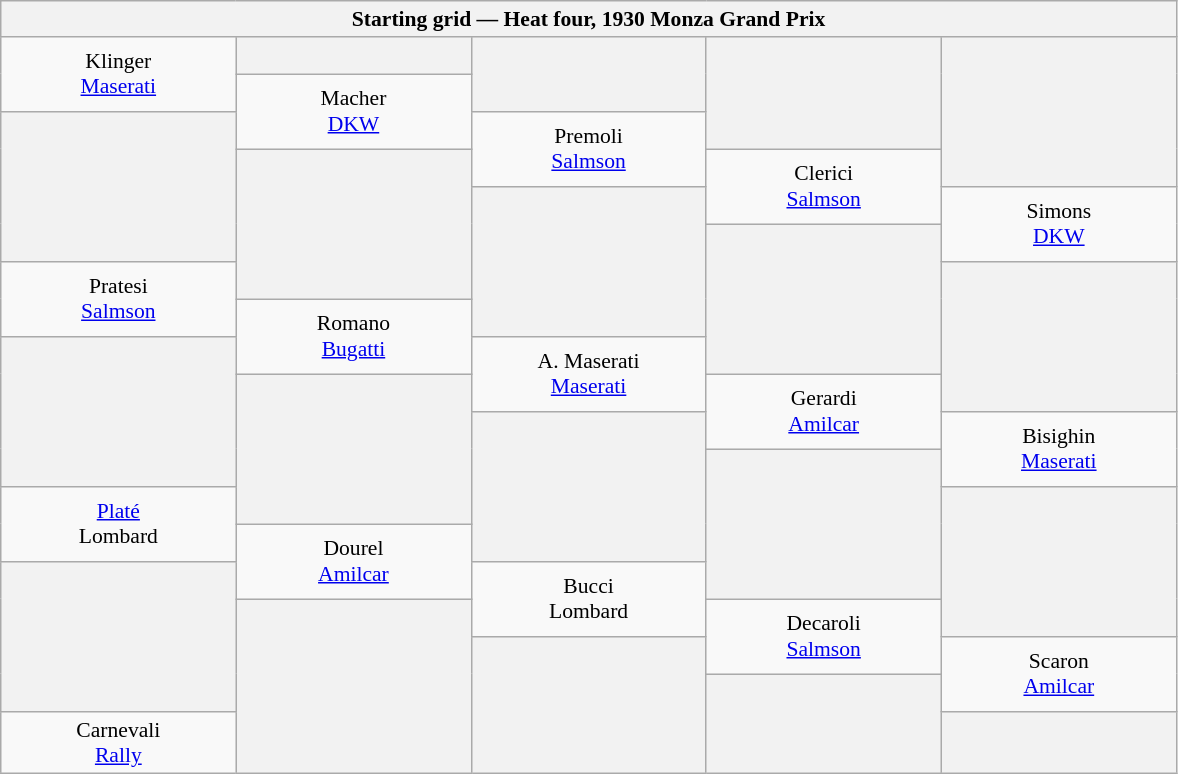<table class="wikitable" style="font-size: 90%;">
<tr>
<th colspan=5>Starting grid — Heat four, 1930 Monza Grand Prix</th>
</tr>
<tr align="center" style="height: 25px;">
<td rowspan=2 width=150px> Klinger<br><a href='#'>Maserati</a></td>
<th width=150px></th>
<th rowspan=2 width=150px></th>
<th rowspan=3 width=150px></th>
<th rowspan=4 width=150px></th>
</tr>
<tr align="center" style="height: 25px;">
<td rowspan=2> Macher<br><a href='#'>DKW</a></td>
</tr>
<tr align="center" style="height: 25px;">
<th rowspan=4></th>
<td rowspan=2> Premoli<br><a href='#'>Salmson</a></td>
</tr>
<tr align="center" style="height: 25px;">
<th rowspan=4></th>
<td rowspan=2> Clerici<br><a href='#'>Salmson</a></td>
</tr>
<tr align="center" style="height: 25px;">
<th rowspan=4></th>
<td rowspan=2> Simons<br><a href='#'>DKW</a></td>
</tr>
<tr align="center" style="height: 25px;">
<th rowspan=4></th>
</tr>
<tr align="center" style="height: 25px;">
<td rowspan=2> Pratesi<br><a href='#'>Salmson</a></td>
<th rowspan=4></th>
</tr>
<tr align="center" style="height: 25px;">
<td rowspan=2> Romano<br><a href='#'>Bugatti</a></td>
</tr>
<tr align="center" style="height: 25px;">
<th rowspan=4></th>
<td rowspan=2> A. Maserati<br><a href='#'>Maserati</a></td>
</tr>
<tr align="center" style="height: 25px;">
<th rowspan=4></th>
<td rowspan=2> Gerardi<br><a href='#'>Amilcar</a></td>
</tr>
<tr align="center" style="height: 25px;">
<th rowspan=4></th>
<td rowspan=2> Bisighin<br><a href='#'>Maserati</a></td>
</tr>
<tr align="center" style="height: 25px;">
<th rowspan=4></th>
</tr>
<tr align="center" style="height: 25px;">
<td rowspan=2> <a href='#'>Platé</a><br>Lombard</td>
<th rowspan=4></th>
</tr>
<tr align="center" style="height: 25px;">
<td rowspan=2> Dourel<br><a href='#'>Amilcar</a></td>
</tr>
<tr align="center" style="height: 25px;">
<th rowspan=4></th>
<td rowspan=2> Bucci<br>Lombard</td>
</tr>
<tr align="center" style="height: 25px;">
<th rowspan=5></th>
<td rowspan=2> Decaroli<br><a href='#'>Salmson</a></td>
</tr>
<tr align="center" style="height: 25px;">
<th rowspan=4></th>
<td rowspan=2> Scaron<br><a href='#'>Amilcar</a></td>
</tr>
<tr align="center" style="height: 25px;">
<th rowspan=3></th>
</tr>
<tr align="center" style="height: 25px;">
<td rowspan=2> Carnevali<br><a href='#'>Rally</a></td>
<th rowspan=2></th>
</tr>
<tr>
</tr>
</table>
